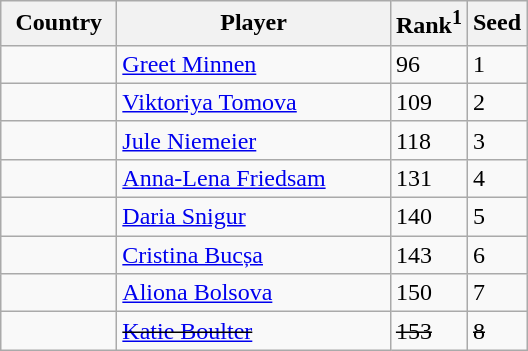<table class="sortable wikitable">
<tr>
<th width="70">Country</th>
<th width="175">Player</th>
<th>Rank<sup>1</sup></th>
<th>Seed</th>
</tr>
<tr>
<td></td>
<td><a href='#'>Greet Minnen</a></td>
<td>96</td>
<td>1</td>
</tr>
<tr>
<td></td>
<td><a href='#'>Viktoriya Tomova</a></td>
<td>109</td>
<td>2</td>
</tr>
<tr>
<td></td>
<td><a href='#'>Jule Niemeier</a></td>
<td>118</td>
<td>3</td>
</tr>
<tr>
<td></td>
<td><a href='#'>Anna-Lena Friedsam</a></td>
<td>131</td>
<td>4</td>
</tr>
<tr>
<td></td>
<td><a href='#'>Daria Snigur</a></td>
<td>140</td>
<td>5</td>
</tr>
<tr>
<td></td>
<td><a href='#'>Cristina Bucșa</a></td>
<td>143</td>
<td>6</td>
</tr>
<tr>
<td></td>
<td><a href='#'>Aliona Bolsova</a></td>
<td>150</td>
<td>7</td>
</tr>
<tr>
<td><s></s></td>
<td><s><a href='#'>Katie Boulter</a></s></td>
<td><s>153</s></td>
<td><s>8</s></td>
</tr>
</table>
